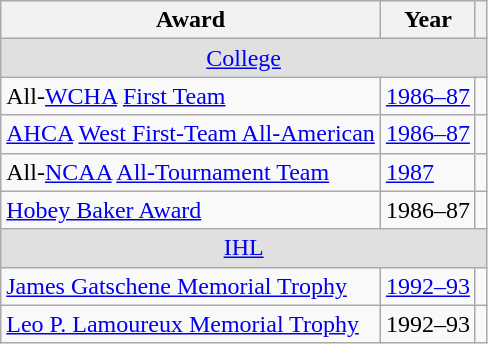<table class="wikitable">
<tr>
<th>Award</th>
<th>Year</th>
<th></th>
</tr>
<tr ALIGN="center" bgcolor="#e0e0e0">
<td colspan="3"><a href='#'>College</a></td>
</tr>
<tr>
<td>All-<a href='#'>WCHA</a> <a href='#'>First Team</a></td>
<td><a href='#'>1986–87</a></td>
<td></td>
</tr>
<tr>
<td><a href='#'>AHCA</a> <a href='#'>West First-Team All-American</a></td>
<td><a href='#'>1986–87</a></td>
<td></td>
</tr>
<tr>
<td>All-<a href='#'>NCAA</a> <a href='#'>All-Tournament Team</a></td>
<td><a href='#'>1987</a></td>
<td></td>
</tr>
<tr>
<td><a href='#'>Hobey Baker Award</a></td>
<td>1986–87</td>
<td></td>
</tr>
<tr ALIGN="center" bgcolor="#e0e0e0">
<td colspan="3"><a href='#'>IHL</a></td>
</tr>
<tr>
<td><a href='#'>James Gatschene Memorial Trophy</a></td>
<td><a href='#'>1992–93</a></td>
<td></td>
</tr>
<tr>
<td><a href='#'>Leo P. Lamoureux Memorial Trophy</a></td>
<td>1992–93</td>
<td></td>
</tr>
</table>
